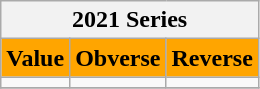<table class="wikitable">
<tr>
<th colspan=3>2021 Series</th>
</tr>
<tr>
<th style="background-color:orange">Value</th>
<th style="background-color:orange">Obverse</th>
<th style="background-color:orange">Reverse</th>
</tr>
<tr>
<td></td>
<td></td>
<td></td>
</tr>
<tr>
</tr>
</table>
